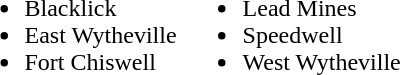<table border="0">
<tr>
<td valign="top"><br><ul><li>Blacklick</li><li>East Wytheville</li><li>Fort Chiswell</li></ul></td>
<td valign="top"><br><ul><li>Lead Mines</li><li>Speedwell</li><li>West Wytheville</li></ul></td>
</tr>
</table>
